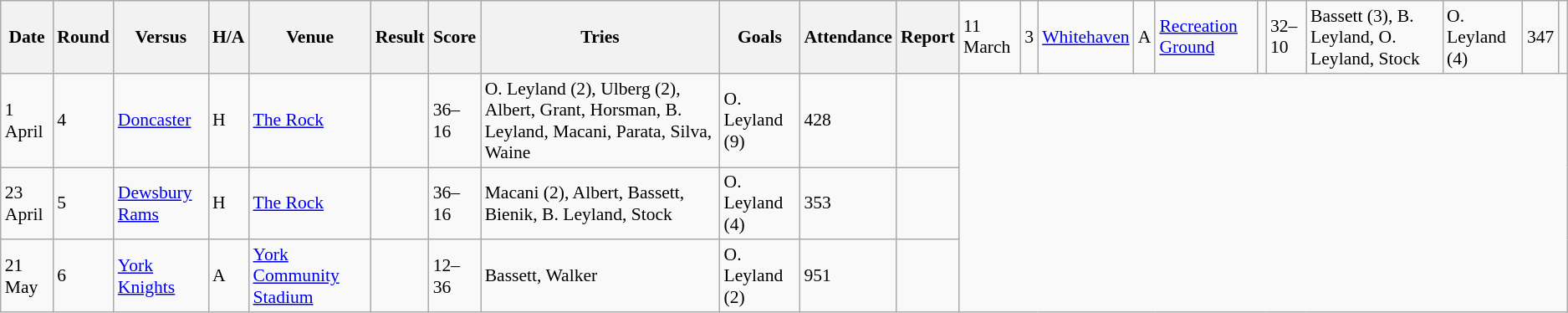<table class="wikitable" style="font-size:90%;">
<tr>
<th>Date</th>
<th>Round</th>
<th>Versus</th>
<th>H/A</th>
<th>Venue</th>
<th>Result</th>
<th>Score</th>
<th>Tries</th>
<th>Goals</th>
<th>Attendance</th>
<th>Report</th>
<td>11 March</td>
<td>3</td>
<td> <a href='#'>Whitehaven</a></td>
<td>A</td>
<td><a href='#'>Recreation Ground</a></td>
<td></td>
<td>32–10</td>
<td>Bassett (3), B. Leyland, O. Leyland, Stock</td>
<td>O. Leyland (4)</td>
<td>347</td>
<td></td>
</tr>
<tr>
<td>1 April</td>
<td>4</td>
<td> <a href='#'>Doncaster</a></td>
<td>H</td>
<td><a href='#'>The Rock</a></td>
<td></td>
<td>36–16</td>
<td>O. Leyland (2), Ulberg (2), Albert, Grant, Horsman, B. Leyland, Macani, Parata, Silva, Waine</td>
<td>O. Leyland (9)</td>
<td>428</td>
<td></td>
</tr>
<tr>
<td>23 April</td>
<td>5</td>
<td> <a href='#'>Dewsbury Rams</a></td>
<td>H</td>
<td><a href='#'>The Rock</a></td>
<td></td>
<td>36–16</td>
<td>Macani (2), Albert, Bassett, Bienik, B. Leyland, Stock</td>
<td>O. Leyland (4)</td>
<td>353</td>
<td></td>
</tr>
<tr>
<td>21 May</td>
<td>6</td>
<td> <a href='#'>York Knights</a></td>
<td>A</td>
<td><a href='#'>York Community Stadium</a></td>
<td></td>
<td>12–36</td>
<td>Bassett, Walker</td>
<td>O. Leyland (2)</td>
<td>951</td>
<td></td>
</tr>
</table>
